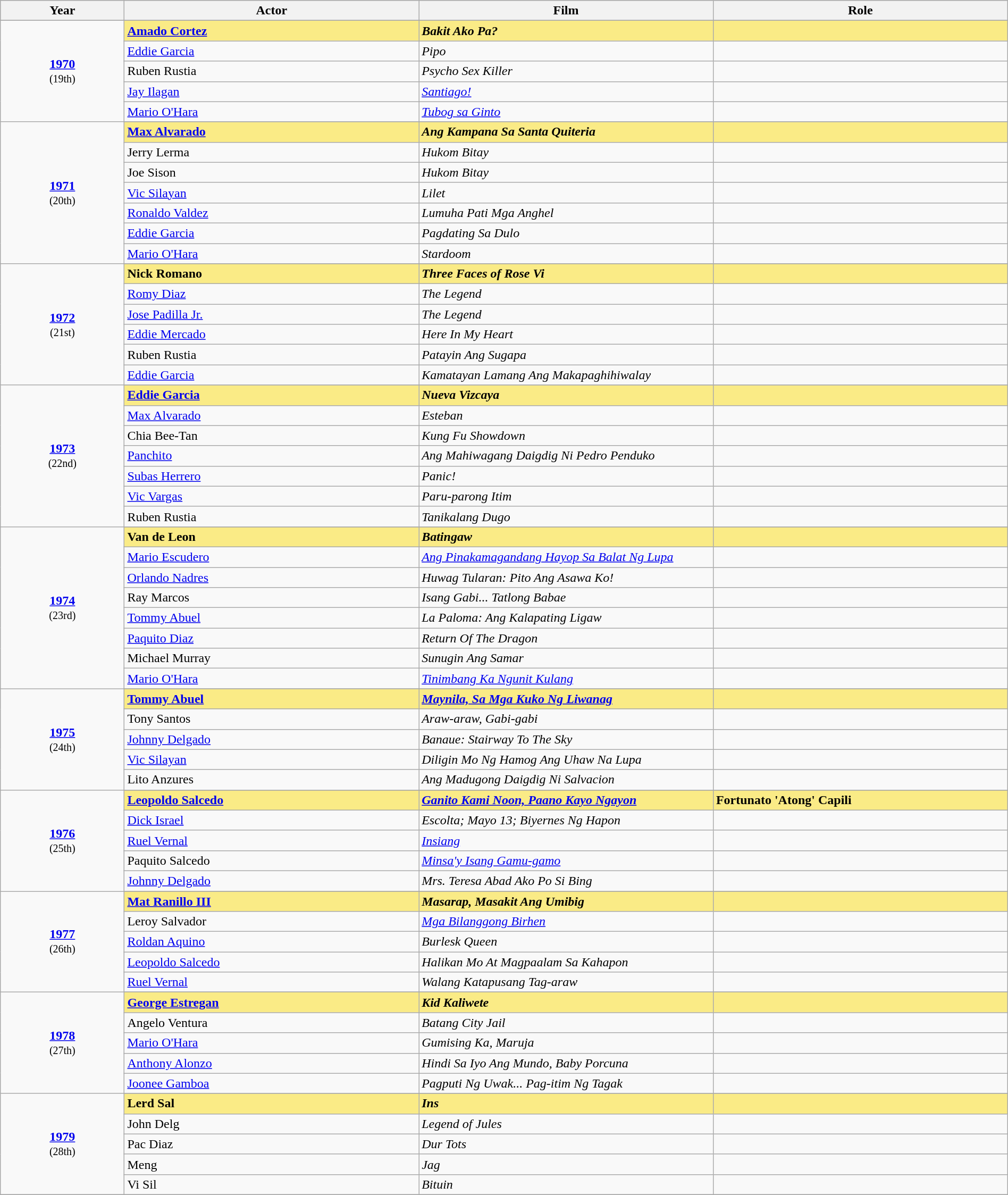<table class="wikitable" style="width:100%">
<tr bgcolor="#bebebe">
<th width="8%">Year</th>
<th width="19%">Actor</th>
<th width="19%">Film</th>
<th width="19%">Role</th>
</tr>
<tr>
</tr>
<tr>
<td rowspan=6 style="text-align:center"><strong><a href='#'>1970</a></strong><br><small>(19th)</small></td>
</tr>
<tr style="background:#FAEB86">
<td><strong><a href='#'>Amado Cortez</a></strong></td>
<td><strong><em>Bakit Ako Pa?</em></strong></td>
<td></td>
</tr>
<tr>
<td><a href='#'>Eddie Garcia</a></td>
<td><em>Pipo</em></td>
<td></td>
</tr>
<tr>
<td>Ruben Rustia</td>
<td><em>Psycho Sex Killer</em></td>
<td></td>
</tr>
<tr>
<td><a href='#'>Jay Ilagan</a></td>
<td><em><a href='#'>Santiago!</a></em></td>
<td></td>
</tr>
<tr>
<td><a href='#'>Mario O'Hara</a></td>
<td><em><a href='#'>Tubog sa Ginto</a></em></td>
<td></td>
</tr>
<tr>
<td rowspan=8 style="text-align:center"><strong><a href='#'>1971</a></strong><br><small>(20th)</small></td>
</tr>
<tr style="background:#FAEB86">
<td><strong><a href='#'>Max Alvarado</a></strong></td>
<td><strong><em>Ang Kampana Sa Santa Quiteria</em></strong></td>
<td></td>
</tr>
<tr>
<td>Jerry Lerma</td>
<td><em>Hukom Bitay</em></td>
<td></td>
</tr>
<tr>
<td>Joe Sison</td>
<td><em>Hukom Bitay</em></td>
<td></td>
</tr>
<tr>
<td><a href='#'>Vic Silayan</a></td>
<td><em>Lilet</em></td>
<td></td>
</tr>
<tr>
<td><a href='#'>Ronaldo Valdez</a></td>
<td><em>Lumuha Pati Mga Anghel</em></td>
<td></td>
</tr>
<tr>
<td><a href='#'>Eddie Garcia</a></td>
<td><em>Pagdating Sa Dulo</em></td>
<td></td>
</tr>
<tr>
<td><a href='#'>Mario O'Hara</a></td>
<td><em>Stardoom</em></td>
<td></td>
</tr>
<tr>
<td rowspan=7 style="text-align:center"><strong><a href='#'>1972</a></strong><br><small>(21st)</small></td>
</tr>
<tr style="background:#FAEB86">
<td><strong>Nick Romano</strong></td>
<td><strong><em>Three Faces of Rose Vi</em></strong></td>
<td></td>
</tr>
<tr>
<td><a href='#'>Romy Diaz</a></td>
<td><em>The Legend</em></td>
<td></td>
</tr>
<tr>
<td><a href='#'>Jose Padilla Jr.</a></td>
<td><em>The Legend</em></td>
<td></td>
</tr>
<tr>
<td><a href='#'>Eddie Mercado</a></td>
<td><em>Here In My Heart</em></td>
<td></td>
</tr>
<tr>
<td>Ruben Rustia</td>
<td><em>Patayin Ang Sugapa</em></td>
<td></td>
</tr>
<tr>
<td><a href='#'>Eddie Garcia</a></td>
<td><em>Kamatayan Lamang Ang Makapaghihiwalay</em></td>
<td></td>
</tr>
<tr>
<td rowspan=8 style="text-align:center"><strong><a href='#'>1973</a></strong><br><small>(22nd)</small></td>
</tr>
<tr style="background:#FAEB86">
<td><strong><a href='#'>Eddie Garcia</a></strong></td>
<td><strong><em>Nueva Vizcaya</em></strong></td>
<td></td>
</tr>
<tr>
<td><a href='#'>Max Alvarado</a></td>
<td><em>Esteban</em></td>
<td></td>
</tr>
<tr>
<td>Chia Bee-Tan</td>
<td><em>Kung Fu Showdown</em></td>
<td></td>
</tr>
<tr>
<td><a href='#'>Panchito</a></td>
<td><em>Ang Mahiwagang Daigdig Ni Pedro Penduko</em></td>
<td></td>
</tr>
<tr>
<td><a href='#'>Subas Herrero</a></td>
<td><em>Panic!</em></td>
<td></td>
</tr>
<tr>
<td><a href='#'>Vic Vargas</a></td>
<td><em>Paru-parong Itim</em></td>
<td></td>
</tr>
<tr>
<td>Ruben Rustia</td>
<td><em>Tanikalang Dugo</em></td>
<td></td>
</tr>
<tr>
<td rowspan=9 style="text-align:center"><strong><a href='#'>1974</a></strong><br><small>(23rd)</small></td>
</tr>
<tr style="background:#FAEB86">
<td><strong>Van de Leon</strong></td>
<td><strong><em>Batingaw</em></strong></td>
<td></td>
</tr>
<tr>
<td><a href='#'>Mario Escudero</a></td>
<td><em><a href='#'>Ang Pinakamagandang Hayop Sa Balat Ng Lupa</a></em></td>
<td></td>
</tr>
<tr>
<td><a href='#'>Orlando Nadres</a></td>
<td><em>Huwag Tularan: Pito Ang Asawa Ko!</em></td>
<td></td>
</tr>
<tr>
<td>Ray Marcos</td>
<td><em>Isang Gabi... Tatlong Babae</em></td>
<td></td>
</tr>
<tr>
<td><a href='#'>Tommy Abuel</a></td>
<td><em>La Paloma: Ang Kalapating Ligaw</em></td>
<td></td>
</tr>
<tr>
<td><a href='#'>Paquito Diaz</a></td>
<td><em>Return Of The Dragon</em></td>
<td></td>
</tr>
<tr>
<td>Michael Murray</td>
<td><em>Sunugin Ang Samar</em></td>
<td></td>
</tr>
<tr>
<td><a href='#'>Mario O'Hara</a></td>
<td><em><a href='#'>Tinimbang Ka Ngunit Kulang</a></em></td>
<td></td>
</tr>
<tr>
<td rowspan=6 style="text-align:center"><strong><a href='#'>1975</a></strong><br><small>(24th)</small></td>
</tr>
<tr style="background:#FAEB86">
<td><strong><a href='#'>Tommy Abuel</a></strong></td>
<td><strong><em><a href='#'>Maynila, Sa Mga Kuko Ng Liwanag</a></em></strong></td>
<td></td>
</tr>
<tr>
<td>Tony Santos</td>
<td><em>Araw-araw, Gabi-gabi</em></td>
<td></td>
</tr>
<tr>
<td><a href='#'>Johnny Delgado</a></td>
<td><em>Banaue: Stairway To The Sky</em></td>
<td></td>
</tr>
<tr>
<td><a href='#'>Vic Silayan</a></td>
<td><em>Diligin Mo Ng Hamog Ang Uhaw Na Lupa</em></td>
<td></td>
</tr>
<tr>
<td>Lito Anzures</td>
<td><em>Ang Madugong Daigdig Ni Salvacion</em></td>
<td></td>
</tr>
<tr>
<td rowspan=6 style="text-align:center"><strong><a href='#'>1976</a></strong><br><small>(25th)</small></td>
</tr>
<tr style="background:#FAEB86">
<td><strong><a href='#'>Leopoldo Salcedo</a></strong></td>
<td><strong><em><a href='#'>Ganito Kami Noon, Paano Kayo Ngayon</a></em></strong></td>
<td><strong>Fortunato 'Atong' Capili</strong></td>
</tr>
<tr>
<td><a href='#'>Dick Israel</a></td>
<td><em>Escolta; Mayo 13; Biyernes Ng Hapon</em></td>
<td></td>
</tr>
<tr>
<td><a href='#'>Ruel Vernal</a></td>
<td><em><a href='#'>Insiang</a></em></td>
<td></td>
</tr>
<tr>
<td>Paquito Salcedo</td>
<td><em><a href='#'>Minsa'y Isang Gamu-gamo</a></em></td>
<td></td>
</tr>
<tr>
<td><a href='#'>Johnny Delgado</a></td>
<td><em>Mrs. Teresa Abad Ako Po Si Bing</em></td>
<td></td>
</tr>
<tr>
<td rowspan=6 style="text-align:center"><strong><a href='#'>1977</a></strong><br><small>(26th)</small></td>
</tr>
<tr style="background:#FAEB86">
<td><strong><a href='#'>Mat Ranillo III</a></strong></td>
<td><strong><em>Masarap, Masakit Ang Umibig</em></strong></td>
<td></td>
</tr>
<tr>
<td>Leroy Salvador</td>
<td><em><a href='#'>Mga Bilanggong Birhen</a></em></td>
<td></td>
</tr>
<tr>
<td><a href='#'>Roldan Aquino</a></td>
<td><em>Burlesk Queen</em></td>
<td></td>
</tr>
<tr>
<td><a href='#'>Leopoldo Salcedo</a></td>
<td><em>Halikan Mo At Magpaalam Sa Kahapon</em></td>
<td></td>
</tr>
<tr>
<td><a href='#'>Ruel Vernal</a></td>
<td><em>Walang Katapusang Tag-araw</em></td>
<td></td>
</tr>
<tr>
<td rowspan=6 style="text-align:center"><strong><a href='#'>1978</a></strong><br><small>(27th)</small></td>
</tr>
<tr style="background:#FAEB86">
<td><strong><a href='#'>George Estregan</a></strong></td>
<td><strong><em>Kid Kaliwete</em></strong></td>
<td></td>
</tr>
<tr>
<td>Angelo Ventura</td>
<td><em>Batang City Jail</em></td>
<td></td>
</tr>
<tr>
<td><a href='#'>Mario O'Hara</a></td>
<td><em>Gumising Ka, Maruja</em></td>
<td></td>
</tr>
<tr>
<td><a href='#'>Anthony Alonzo</a></td>
<td><em>Hindi Sa Iyo Ang Mundo, Baby Porcuna</em></td>
<td></td>
</tr>
<tr>
<td><a href='#'>Joonee Gamboa</a></td>
<td><em>Pagputi Ng Uwak... Pag-itim Ng Tagak</em></td>
<td></td>
</tr>
<tr>
<td rowspan=6 style="text-align:center"><strong><a href='#'>1979</a></strong><br><small>(28th)</small></td>
</tr>
<tr style="background:#FAEB86">
<td><strong>Lerd Sal</strong></td>
<td><strong><em>Ins</em></strong></td>
<td></td>
</tr>
<tr>
<td>John Delg</td>
<td><em>Legend of Jules</em></td>
<td></td>
</tr>
<tr>
<td>Pac Diaz</td>
<td><em>Dur Tots</em></td>
<td></td>
</tr>
<tr>
<td>Meng</td>
<td><em>Jag </em></td>
<td></td>
</tr>
<tr>
<td>Vi Sil</td>
<td><em>Bituin</em></td>
<td></td>
</tr>
<tr>
</tr>
</table>
